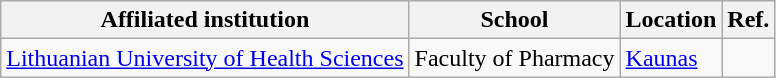<table class="wikitable sortable">
<tr>
<th>Affiliated institution</th>
<th>School</th>
<th>Location</th>
<th>Ref.</th>
</tr>
<tr>
<td><a href='#'>Lithuanian University of Health Sciences</a></td>
<td>Faculty of Pharmacy</td>
<td><a href='#'>Kaunas</a></td>
<td></td>
</tr>
</table>
